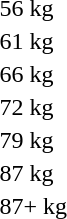<table>
<tr>
<td>56 kg</td>
<td></td>
<td></td>
<td></td>
</tr>
<tr>
<td>61 kg</td>
<td></td>
<td></td>
<td></td>
</tr>
<tr>
<td>66 kg</td>
<td></td>
<td></td>
<td></td>
</tr>
<tr>
<td>72 kg</td>
<td></td>
<td></td>
<td></td>
</tr>
<tr>
<td>79 kg</td>
<td></td>
<td></td>
<td></td>
</tr>
<tr>
<td>87 kg</td>
<td></td>
<td></td>
<td></td>
</tr>
<tr>
<td>87+ kg</td>
<td></td>
<td></td>
<td></td>
</tr>
</table>
